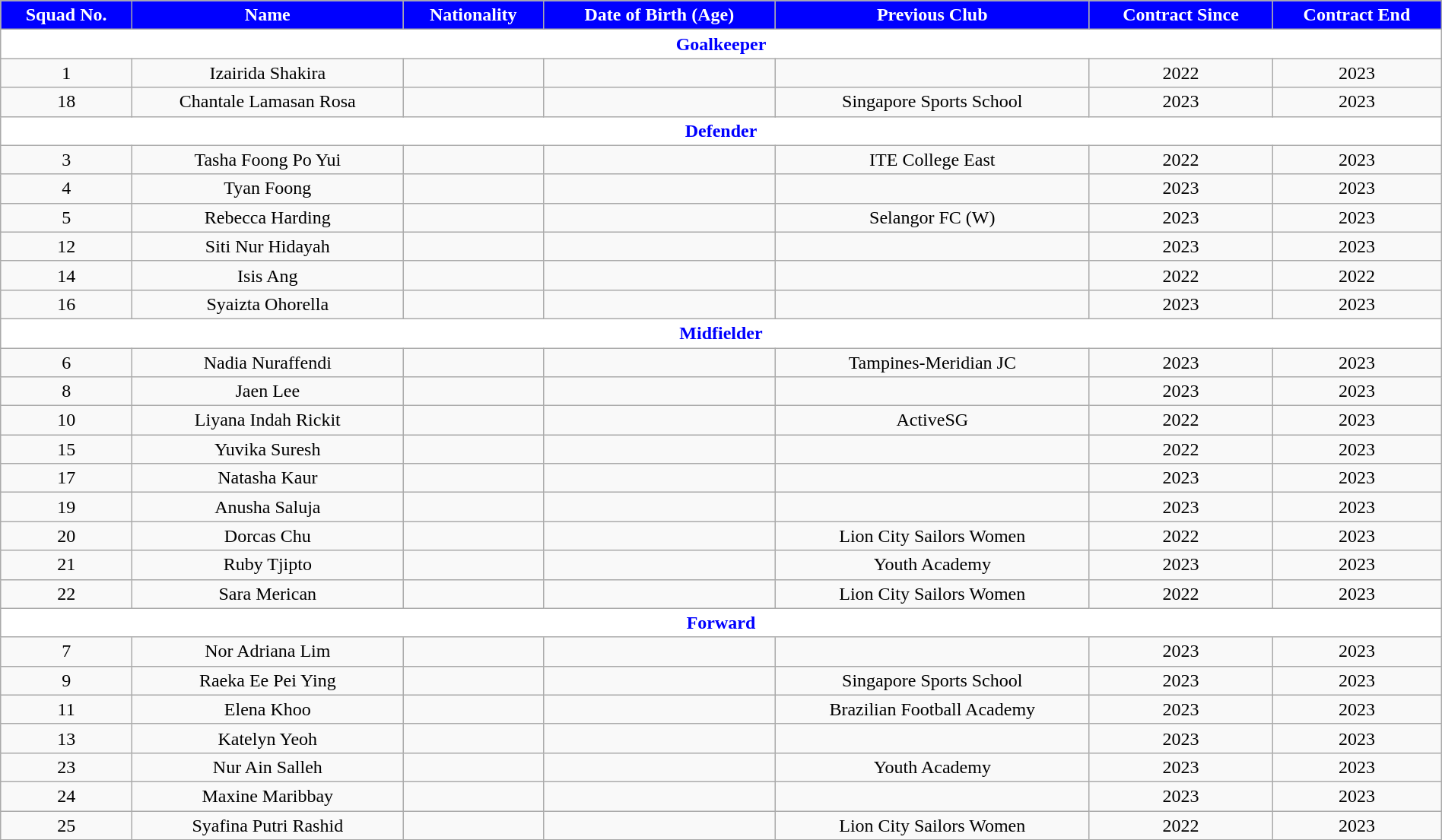<table class="wikitable" style="text-align:center; font-size:100%; width:100%;">
<tr>
<th style="background:Blue; color:white; text-align:center;">Squad No.</th>
<th style="background:Blue; color:white; text-align:center;">Name</th>
<th style="background:Blue; color:white; text-align:center;">Nationality</th>
<th style="background:Blue; color:white; text-align:center;">Date of Birth (Age)</th>
<th style="background:Blue; color:white; text-align:center;">Previous Club</th>
<th style="background:Blue; color:white; text-align:center;">Contract Since</th>
<th style="background:Blue; color:white; text-align:center;">Contract End</th>
</tr>
<tr>
<th colspan="7" style="background:white; color:blue; text-align:center">Goalkeeper</th>
</tr>
<tr>
<td>1</td>
<td>Izairida Shakira</td>
<td></td>
<td></td>
<td></td>
<td>2022</td>
<td>2023</td>
</tr>
<tr>
<td>18</td>
<td>Chantale Lamasan Rosa</td>
<td></td>
<td></td>
<td> Singapore Sports School</td>
<td>2023</td>
<td>2023</td>
</tr>
<tr>
<th colspan="7" style="background:white; color:blue; text-align:center">Defender</th>
</tr>
<tr>
<td>3</td>
<td>Tasha Foong Po Yui</td>
<td></td>
<td></td>
<td> ITE College East</td>
<td>2022</td>
<td>2023</td>
</tr>
<tr>
<td>4</td>
<td>Tyan Foong</td>
<td></td>
<td></td>
<td></td>
<td>2023</td>
<td>2023</td>
</tr>
<tr>
<td>5</td>
<td>Rebecca Harding</td>
<td></td>
<td></td>
<td> Selangor FC (W)</td>
<td>2023</td>
<td>2023</td>
</tr>
<tr>
<td>12</td>
<td>Siti Nur Hidayah</td>
<td></td>
<td></td>
<td></td>
<td>2023</td>
<td>2023</td>
</tr>
<tr>
<td>14</td>
<td>Isis Ang</td>
<td></td>
<td></td>
<td></td>
<td>2022</td>
<td>2022</td>
</tr>
<tr>
<td>16</td>
<td>Syaizta Ohorella</td>
<td></td>
<td></td>
<td></td>
<td>2023</td>
<td>2023</td>
</tr>
<tr>
<th colspan="7" style="background:white; color:blue; text-align:center">Midfielder</th>
</tr>
<tr>
<td>6</td>
<td>Nadia Nuraffendi</td>
<td></td>
<td></td>
<td> Tampines-Meridian JC</td>
<td>2023</td>
<td>2023</td>
</tr>
<tr>
<td>8</td>
<td>Jaen Lee</td>
<td></td>
<td></td>
<td></td>
<td>2023</td>
<td>2023</td>
</tr>
<tr>
<td>10</td>
<td>Liyana Indah Rickit</td>
<td></td>
<td></td>
<td> ActiveSG</td>
<td>2022</td>
<td>2023</td>
</tr>
<tr>
<td>15</td>
<td>Yuvika Suresh</td>
<td></td>
<td></td>
<td></td>
<td>2022</td>
<td>2023</td>
</tr>
<tr>
<td>17</td>
<td>Natasha Kaur</td>
<td></td>
<td></td>
<td></td>
<td>2023</td>
<td>2023</td>
</tr>
<tr>
<td>19</td>
<td>Anusha Saluja</td>
<td></td>
<td></td>
<td></td>
<td>2023</td>
<td>2023</td>
</tr>
<tr>
<td>20</td>
<td>Dorcas Chu</td>
<td></td>
<td></td>
<td> Lion City Sailors Women</td>
<td>2022</td>
<td>2023</td>
</tr>
<tr>
<td>21</td>
<td>Ruby Tjipto</td>
<td></td>
<td></td>
<td>Youth Academy</td>
<td>2023</td>
<td>2023</td>
</tr>
<tr>
<td>22</td>
<td>Sara Merican</td>
<td></td>
<td></td>
<td> Lion City Sailors Women</td>
<td>2022</td>
<td>2023</td>
</tr>
<tr>
<th colspan="7" style="background:white; color:blue; text-align:center">Forward</th>
</tr>
<tr>
<td>7</td>
<td>Nor Adriana Lim</td>
<td></td>
<td></td>
<td></td>
<td>2023</td>
<td>2023</td>
</tr>
<tr>
<td>9</td>
<td>Raeka Ee Pei Ying</td>
<td></td>
<td></td>
<td> Singapore Sports School</td>
<td>2023</td>
<td>2023</td>
</tr>
<tr>
<td>11</td>
<td>Elena Khoo</td>
<td></td>
<td></td>
<td> Brazilian Football Academy</td>
<td>2023</td>
<td>2023</td>
</tr>
<tr>
<td>13</td>
<td>Katelyn Yeoh</td>
<td></td>
<td></td>
<td></td>
<td>2023</td>
<td>2023</td>
</tr>
<tr>
<td>23</td>
<td>Nur Ain Salleh</td>
<td></td>
<td></td>
<td>Youth Academy</td>
<td>2023</td>
<td>2023</td>
</tr>
<tr>
<td>24</td>
<td>Maxine Maribbay</td>
<td></td>
<td></td>
<td></td>
<td>2023</td>
<td>2023</td>
</tr>
<tr>
<td>25</td>
<td>Syafina Putri Rashid</td>
<td></td>
<td></td>
<td> Lion City Sailors Women</td>
<td>2022</td>
<td>2023</td>
</tr>
<tr>
</tr>
</table>
